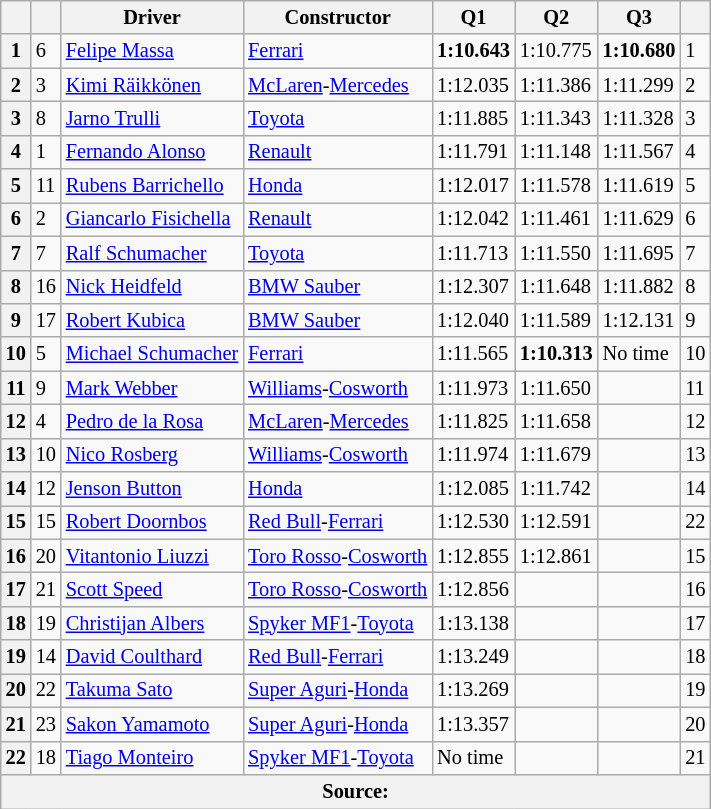<table class="wikitable sortable" style="font-size: 85%">
<tr>
<th></th>
<th></th>
<th>Driver</th>
<th>Constructor</th>
<th>Q1</th>
<th>Q2</th>
<th>Q3</th>
<th></th>
</tr>
<tr>
<th>1</th>
<td>6</td>
<td> <a href='#'>Felipe Massa</a></td>
<td><a href='#'>Ferrari</a></td>
<td><strong>1:10.643</strong></td>
<td>1:10.775</td>
<td><strong>1:10.680</strong></td>
<td>1</td>
</tr>
<tr>
<th>2</th>
<td>3</td>
<td> <a href='#'>Kimi Räikkönen</a></td>
<td><a href='#'>McLaren</a>-<a href='#'>Mercedes</a></td>
<td>1:12.035</td>
<td>1:11.386</td>
<td>1:11.299</td>
<td>2</td>
</tr>
<tr>
<th>3</th>
<td>8</td>
<td> <a href='#'>Jarno Trulli</a></td>
<td><a href='#'>Toyota</a></td>
<td>1:11.885</td>
<td>1:11.343</td>
<td>1:11.328</td>
<td>3</td>
</tr>
<tr>
<th>4</th>
<td>1</td>
<td> <a href='#'>Fernando Alonso</a></td>
<td><a href='#'>Renault</a></td>
<td>1:11.791</td>
<td>1:11.148</td>
<td>1:11.567</td>
<td>4</td>
</tr>
<tr>
<th>5</th>
<td>11</td>
<td> <a href='#'>Rubens Barrichello</a></td>
<td><a href='#'>Honda</a></td>
<td>1:12.017</td>
<td>1:11.578</td>
<td>1:11.619</td>
<td>5</td>
</tr>
<tr>
<th>6</th>
<td>2</td>
<td> <a href='#'>Giancarlo Fisichella</a></td>
<td><a href='#'>Renault</a></td>
<td>1:12.042</td>
<td>1:11.461</td>
<td>1:11.629</td>
<td>6</td>
</tr>
<tr>
<th>7</th>
<td>7</td>
<td> <a href='#'>Ralf Schumacher</a></td>
<td><a href='#'>Toyota</a></td>
<td>1:11.713</td>
<td>1:11.550</td>
<td>1:11.695</td>
<td>7</td>
</tr>
<tr>
<th>8</th>
<td>16</td>
<td> <a href='#'>Nick Heidfeld</a></td>
<td><a href='#'>BMW Sauber</a></td>
<td>1:12.307</td>
<td>1:11.648</td>
<td>1:11.882</td>
<td>8</td>
</tr>
<tr>
<th>9</th>
<td>17</td>
<td> <a href='#'>Robert Kubica</a></td>
<td><a href='#'>BMW Sauber</a></td>
<td>1:12.040</td>
<td>1:11.589</td>
<td>1:12.131</td>
<td>9</td>
</tr>
<tr>
<th>10</th>
<td>5</td>
<td> <a href='#'>Michael Schumacher</a></td>
<td><a href='#'>Ferrari</a></td>
<td>1:11.565</td>
<td><strong>1:10.313</strong></td>
<td>No time</td>
<td>10</td>
</tr>
<tr>
<th>11</th>
<td>9</td>
<td> <a href='#'>Mark Webber</a></td>
<td><a href='#'>Williams</a>-<a href='#'>Cosworth</a></td>
<td>1:11.973</td>
<td>1:11.650</td>
<td></td>
<td>11</td>
</tr>
<tr>
<th>12</th>
<td>4</td>
<td> <a href='#'>Pedro de la Rosa</a></td>
<td><a href='#'>McLaren</a>-<a href='#'>Mercedes</a></td>
<td>1:11.825</td>
<td>1:11.658</td>
<td></td>
<td>12</td>
</tr>
<tr>
<th>13</th>
<td>10</td>
<td> <a href='#'>Nico Rosberg</a></td>
<td><a href='#'>Williams</a>-<a href='#'>Cosworth</a></td>
<td>1:11.974</td>
<td>1:11.679</td>
<td></td>
<td>13</td>
</tr>
<tr>
<th>14</th>
<td>12</td>
<td> <a href='#'>Jenson Button</a></td>
<td><a href='#'>Honda</a></td>
<td>1:12.085</td>
<td>1:11.742</td>
<td></td>
<td>14</td>
</tr>
<tr>
<th>15</th>
<td>15</td>
<td> <a href='#'>Robert Doornbos</a></td>
<td><a href='#'>Red Bull</a>-<a href='#'>Ferrari</a></td>
<td>1:12.530</td>
<td>1:12.591</td>
<td></td>
<td>22</td>
</tr>
<tr>
<th>16</th>
<td>20</td>
<td> <a href='#'>Vitantonio Liuzzi</a></td>
<td><a href='#'>Toro Rosso</a>-<a href='#'>Cosworth</a></td>
<td>1:12.855</td>
<td>1:12.861</td>
<td></td>
<td>15</td>
</tr>
<tr>
<th>17</th>
<td>21</td>
<td> <a href='#'>Scott Speed</a></td>
<td><a href='#'>Toro Rosso</a>-<a href='#'>Cosworth</a></td>
<td>1:12.856</td>
<td></td>
<td></td>
<td>16</td>
</tr>
<tr>
<th>18</th>
<td>19</td>
<td> <a href='#'>Christijan Albers</a></td>
<td><a href='#'>Spyker MF1</a>-<a href='#'>Toyota</a></td>
<td>1:13.138</td>
<td></td>
<td></td>
<td>17</td>
</tr>
<tr>
<th>19</th>
<td>14</td>
<td> <a href='#'>David Coulthard</a></td>
<td><a href='#'>Red Bull</a>-<a href='#'>Ferrari</a></td>
<td>1:13.249</td>
<td></td>
<td></td>
<td>18</td>
</tr>
<tr>
<th>20</th>
<td>22</td>
<td> <a href='#'>Takuma Sato</a></td>
<td><a href='#'>Super Aguri</a>-<a href='#'>Honda</a></td>
<td>1:13.269</td>
<td></td>
<td></td>
<td>19</td>
</tr>
<tr>
<th>21</th>
<td>23</td>
<td> <a href='#'>Sakon Yamamoto</a></td>
<td><a href='#'>Super Aguri</a>-<a href='#'>Honda</a></td>
<td>1:13.357</td>
<td></td>
<td></td>
<td>20</td>
</tr>
<tr>
<th>22</th>
<td>18</td>
<td> <a href='#'>Tiago Monteiro</a></td>
<td><a href='#'>Spyker MF1</a>-<a href='#'>Toyota</a></td>
<td>No time</td>
<td></td>
<td></td>
<td>21</td>
</tr>
<tr>
<th colspan="8">Source:</th>
</tr>
</table>
